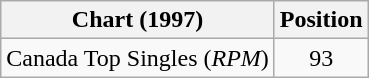<table class="wikitable sortable">
<tr>
<th>Chart (1997)</th>
<th>Position</th>
</tr>
<tr>
<td align="left">Canada Top Singles (<em>RPM</em>)</td>
<td align="center">93</td>
</tr>
</table>
